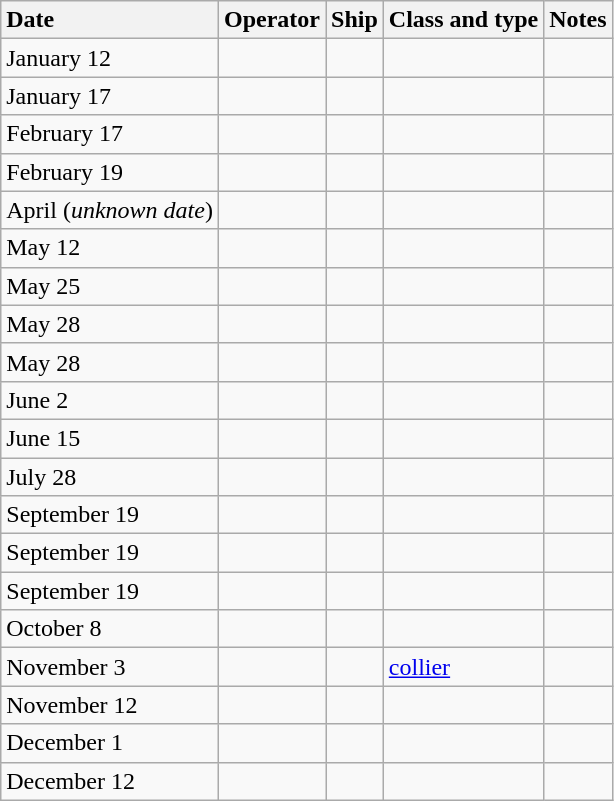<table class="wikitable nowraplinks">
<tr>
<th style="text-align: left">Date</th>
<th style="text-align: left">Operator</th>
<th style="text-align: left">Ship</th>
<th style="text-align: left">Class and type</th>
<th style="text-align: left">Notes</th>
</tr>
<tr ---->
<td>January 12</td>
<td></td>
<td><strong></strong></td>
<td></td>
<td></td>
</tr>
<tr ---->
<td>January 17</td>
<td></td>
<td><strong></strong></td>
<td></td>
<td></td>
</tr>
<tr>
<td>February 17</td>
<td></td>
<td><strong></strong></td>
<td></td>
<td></td>
</tr>
<tr>
<td>February 19</td>
<td></td>
<td><strong></strong></td>
<td></td>
<td></td>
</tr>
<tr>
<td>April (<em>unknown date</em>)</td>
<td></td>
<td><strong></strong></td>
<td></td>
<td></td>
</tr>
<tr>
<td>May 12</td>
<td></td>
<td><strong></strong></td>
<td></td>
<td></td>
</tr>
<tr>
<td>May 25</td>
<td></td>
<td><strong></strong></td>
<td></td>
<td></td>
</tr>
<tr ---->
<td>May 28</td>
<td></td>
<td><strong></strong></td>
<td></td>
<td></td>
</tr>
<tr ---->
<td>May 28</td>
<td></td>
<td><strong></strong></td>
<td></td>
<td></td>
</tr>
<tr>
<td>June 2</td>
<td></td>
<td><strong></strong></td>
<td></td>
<td></td>
</tr>
<tr>
<td>June 15</td>
<td></td>
<td><strong></strong></td>
<td></td>
<td></td>
</tr>
<tr>
<td>July 28</td>
<td></td>
<td><strong></strong></td>
<td></td>
<td></td>
</tr>
<tr ---->
<td>September 19</td>
<td></td>
<td><strong></strong></td>
<td></td>
<td></td>
</tr>
<tr ---->
<td>September 19</td>
<td></td>
<td><strong></strong></td>
<td></td>
<td></td>
</tr>
<tr ---->
<td>September 19</td>
<td></td>
<td><strong></strong></td>
<td></td>
<td></td>
</tr>
<tr>
<td>October 8</td>
<td></td>
<td><strong></strong></td>
<td></td>
<td></td>
</tr>
<tr ---->
<td>November 3</td>
<td></td>
<td><strong></strong></td>
<td><a href='#'>collier</a></td>
<td></td>
</tr>
<tr>
<td>November 12</td>
<td></td>
<td><strong></strong></td>
<td></td>
<td></td>
</tr>
<tr ---->
<td>December 1</td>
<td></td>
<td><strong></strong></td>
<td></td>
<td></td>
</tr>
<tr>
<td>December 12</td>
<td></td>
<td><strong></strong></td>
<td></td>
<td></td>
</tr>
</table>
